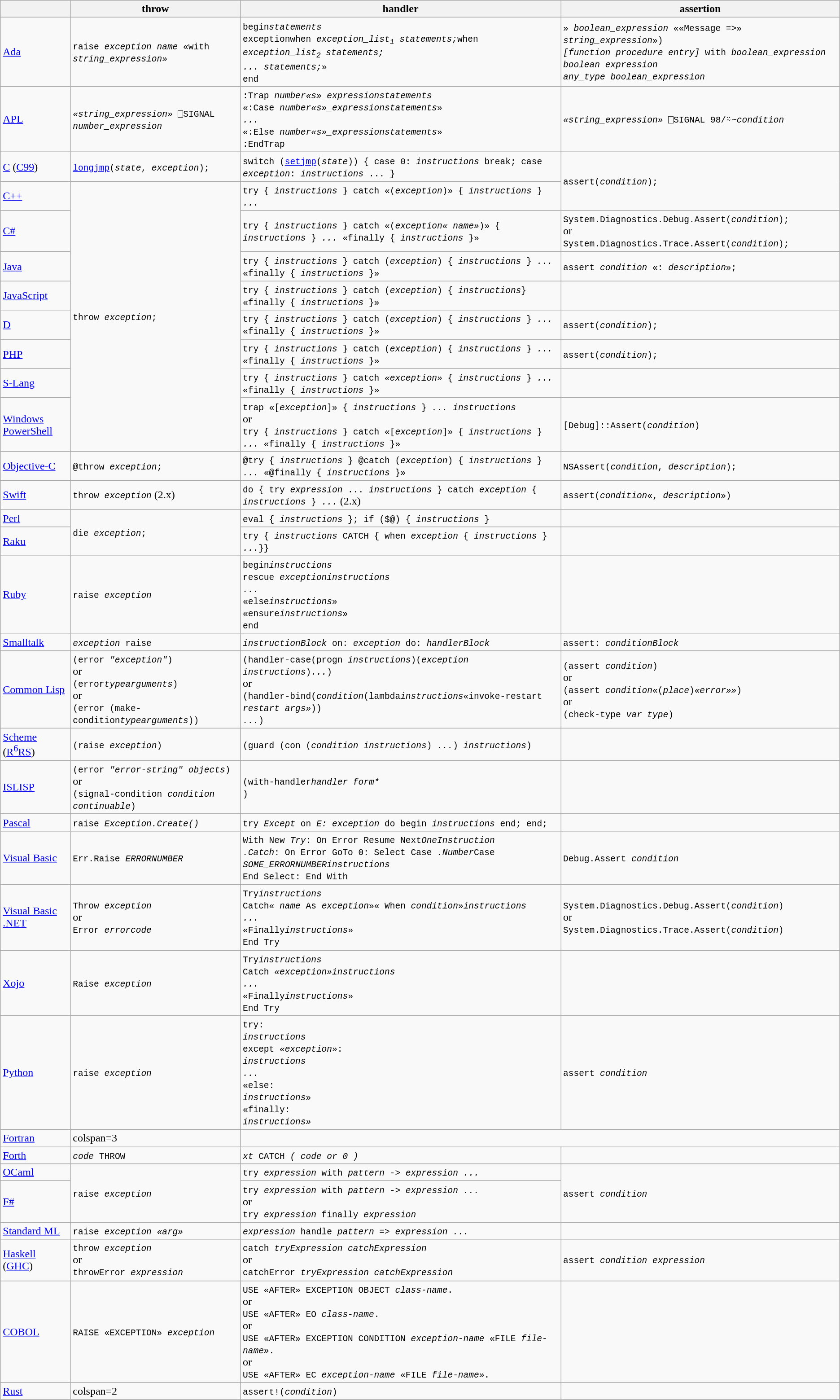<table class="wikitable sortable">
<tr>
<th></th>
<th>throw</th>
<th>handler</th>
<th>assertion</th>
</tr>
<tr>
<td><a href='#'>Ada</a></td>
<td><code>raise <em>exception_name</em> «with <em>string_expression»</em></code></td>
<td><code>begin<em>statements</em><br>exceptionwhen <em>exception_list<sub>1</sub></em> <em>statements;</em>when <em>exception_list<sub>2</sub></em> <em>statements;</em><br><em>...</em> <em>statements;</em>»<br>end</code></td>
<td><code>» <em>boolean_expression</em> ««Message =>» <em>string_expression</em>»)<br><em>[function  procedure  entry]</em> with <em>boolean_expression</em> <em>boolean_expression</em><br><em>any_type</em> <em>boolean_expression</em></code></td>
</tr>
<tr>
<td><a href='#'>APL</a></td>
<td><code><em>«string_expression»</em> ⎕SIGNAL <em>number_expression</em></code></td>
<td><code>:Trap <em>number«s»_expression</em><em>statements</em><br>«:Case <em>number«s»_expression</em><em>statements</em>»<br><em>...</em><br>«:Else <em>number«s»_expression</em><em>statements</em>»<br>:EndTrap</code></td>
<td><code><em>«string_expression»</em> ⎕SIGNAL 98/⍨~<em>condition</em></code></td>
</tr>
<tr>
<td><a href='#'>C</a> (<a href='#'>C99</a>)</td>
<td><code><a href='#'>longjmp</a>(<em>state</em>, <em>exception</em>);</code></td>
<td><code>switch (<a href='#'>setjmp</a>(<em>state</em>)) { case 0: <em>instructions</em> break; case <em>exception</em>: <em>instructions</em> ... }</code></td>
<td rowspan=2><code>assert(<em>condition</em>);</code></td>
</tr>
<tr>
<td><a href='#'>C++</a></td>
<td rowspan=8><code>throw <em>exception</em>;</code></td>
<td><code>try { <em>instructions</em> } catch «(<em>exception</em>)» { <em>instructions</em> } <em>...</em></code></td>
</tr>
<tr>
<td><a href='#'>C#</a></td>
<td><code>try { <em>instructions</em> } catch «(<em>exception« name»</em>)» { <em>instructions</em> } <em>...</em> «finally { <em>instructions</em> }»</code></td>
<td><code>System.Diagnostics.Debug.Assert(<em>condition</em>);</code><br>or<br><code>System.Diagnostics.Trace.Assert(<em>condition</em>);</code></td>
</tr>
<tr>
<td><a href='#'>Java</a></td>
<td><code>try { <em>instructions</em> } catch (<em>exception</em>) { <em>instructions</em> } <em>...</em> «finally { <em>instructions</em> }»</code></td>
<td><code>assert <em>condition</em> «: <em>description</em>»;</code></td>
</tr>
<tr>
<td><a href='#'>JavaScript</a></td>
<td><code>try { <em>instructions</em> } catch (<em>exception</em>) { <em>instructions</em>} «finally { <em>instructions</em> }»</code></td>
<td></td>
</tr>
<tr>
<td><a href='#'>D</a></td>
<td><code>try { <em>instructions</em> } catch (<em>exception</em>) { <em>instructions</em> } <em>...</em> «finally { <em>instructions</em> }»</code></td>
<td><code>assert(<em>condition</em>);</code></td>
</tr>
<tr>
<td><a href='#'>PHP</a></td>
<td><code>try { <em>instructions</em> } catch (<em>exception</em>) { <em>instructions</em> } <em>...</em> «finally { <em>instructions</em> }»</code></td>
<td><code>assert(<em>condition</em>);</code></td>
</tr>
<tr>
<td><a href='#'>S-Lang</a></td>
<td><code>try { <em>instructions</em> } catch <em>«exception»</em> { <em>instructions</em> } <em>...</em> «finally { <em>instructions</em> }»</code></td>
<td></td>
</tr>
<tr>
<td><a href='#'>Windows PowerShell</a></td>
<td><code>trap «[<em>exception</em>]» { <em>instructions</em> } <em>... instructions</em></code><br>or<br><code>try { <em>instructions</em> } catch «[<em>exception</em>]» { <em>instructions</em> } <em>...</em> «finally { <em>instructions</em> }»</code></td>
<td><code>[Debug]::Assert(<em>condition</em>)</code></td>
</tr>
<tr>
<td><a href='#'>Objective-C</a></td>
<td><code>@throw <em>exception</em>;</code></td>
<td><code>@try { <em>instructions</em> } @catch (<em>exception</em>) { <em>instructions</em> } <em>...</em> «@finally { <em>instructions</em> }»</code></td>
<td><code>NSAssert(<em>condition</em>, <em>description</em>);</code></td>
</tr>
<tr>
<td><a href='#'>Swift</a></td>
<td><code>throw <em>exception</em></code> (2.x)</td>
<td><code>do { try <em>expression</em> ... <em>instructions</em> } catch <em>exception</em> { <em>instructions</em> } <em>...</em></code> (2.x)</td>
<td><code>assert(<em>condition</em>«, <em>description</em>»)</code></td>
</tr>
<tr>
<td><a href='#'>Perl</a></td>
<td rowspan=2><code>die <em>exception</em>;</code></td>
<td><code>eval { <em>instructions</em> }; if ($@) { <em>instructions</em> }</code></td>
<td></td>
</tr>
<tr>
<td><a href='#'>Raku</a></td>
<td><code>try { <em>instructions</em> CATCH { when <em>exception</em> { <em>instructions</em> } <em>...</em>}}</code></td>
<td></td>
</tr>
<tr>
<td><a href='#'>Ruby</a></td>
<td><code>raise <em>exception</em></code></td>
<td><code>begin<em>instructions</em><br>rescue <em>exception</em><em>instructions</em><br><em>...</em><br>«else<em>instructions</em>»<br>«ensure<em>instructions</em>»<br>end</code></td>
<td></td>
</tr>
<tr>
<td><a href='#'>Smalltalk</a></td>
<td><code><em>exception</em> raise</code></td>
<td><code><em>instructionBlock</em> on: <em>exception</em> do: <em>handlerBlock</em></code></td>
<td><code>assert: <em>conditionBlock</em></code></td>
</tr>
<tr>
<td><a href='#'>Common Lisp</a></td>
<td><code>(error <em>"exception"</em>)</code><br>or<br><code>(error<em>type</em><em>arguments</em>)</code><br>or<br><code>(error (make-condition<em>type</em><em>arguments</em>))</code></td>
<td><code>(handler-case(progn <em>instructions</em>)(<em>exception instructions</em>)<em>...</em>)</code><br>or<br><code>(handler-bind(<em>condition</em>(lambda<em>instructions</em>«invoke-restart <em>restart args»</em>))<br><em>...</em>)</code></td>
<td><code>(assert <em>condition</em>)</code><br>or<br><code>(assert <em>condition</em>«(<em>place</em>)<em>«error»»</em>)</code><br>or<br><code>(check-type <em>var type</em>)</code></td>
</tr>
<tr>
<td><a href='#'>Scheme</a> (<a href='#'>R<sup>6</sup>RS</a>)</td>
<td><code>(raise <em>exception</em>)</code></td>
<td><code>(guard (con (<em>condition instructions</em>) <em>...</em>) <em>instructions</em>)</code></td>
<td></td>
</tr>
<tr>
<td><a href='#'>ISLISP</a></td>
<td><code>(error <em>"error-string" objects</em>)</code><br>or<br><code>(signal-condition <em>condition continuable</em>)</code></td>
<td><code>(with-handler<em>handler form*</em><br>)</code></td>
<td></td>
</tr>
<tr>
<td><a href='#'>Pascal</a></td>
<td><code>raise <em>Exception.Create()</em></code></td>
<td><code>try <em>Except</em> on <em>E: exception</em> do begin <em>instructions</em>  end; end;</code></td>
<td></td>
</tr>
<tr>
<td><a href='#'>Visual Basic</a></td>
<td><code>Err.Raise <em>ERRORNUMBER</em></code></td>
<td><code>With New <em>Try</em>: On Error Resume Next<em>OneInstruction<br>.Catch</em>: On Error GoTo 0: Select Case <em>.Number</em>Case <em>SOME_ERRORNUMBER</em><em>instructions</em><br>End Select: End With</code></td>
<td><code>Debug.Assert <em>condition</em></code></td>
</tr>
<tr>
<td><a href='#'>Visual Basic .NET</a></td>
<td><code>Throw <em>exception</em></code><br>or<br><code>Error <em>errorcode</em></code></td>
<td><code>Try<em>instructions</em><br>Catch« <em>name</em> As <em>exception</em>»« When <em>condition</em>»<em>instructions</em><br><em>...</em><br>«Finally<em>instructions</em>»<br>End Try</code></td>
<td><code>System.Diagnostics.</code><code>Debug.Assert(<em>condition</em>)</code><br>or<br><code>System.Diagnostics.Trace.Assert(<em>condition</em>)</code></td>
</tr>
<tr>
<td><a href='#'>Xojo</a></td>
<td><code>Raise <em>exception</em></code></td>
<td><code>Try<em>instructions</em><br>Catch <em>«exception»</em><em>instructions</em><br><em>...</em><br>«Finally<em>instructions</em>»<br>End Try</code></td>
<td></td>
</tr>
<tr>
<td><a href='#'>Python</a></td>
<td><code>raise <em>exception</em></code></td>
<td><code>try:<br><em>instructions</em><br>except <em>«exception»</em>:<br><em>instructions</em><br><em>...</em><br>«else:<br><em>instructions</em>»<br>«finally:<br><em>instructions»</em></code></td>
<td><code>assert <em>condition</em></code></td>
</tr>
<tr>
<td><a href='#'>Fortran</a></td>
<td>colspan=3 </td>
</tr>
<tr>
<td><a href='#'>Forth</a></td>
<td><code><em>code</em> THROW</code></td>
<td><code><em>xt</em> CATCH <em>( code or 0 )</em></code></td>
<td></td>
</tr>
<tr>
<td><a href='#'>OCaml</a></td>
<td rowspan=2><code>raise <em>exception</em></code></td>
<td><code>try <em>expression</em> with <em>pattern</em> -> <em>expression ...</em></code></td>
<td rowspan=2><code>assert <em>condition</em></code></td>
</tr>
<tr>
<td><a href='#'>F#</a></td>
<td><code>try <em>expression</em> with <em>pattern</em> -> <em>expression ...</em></code><br>or<br><code>try <em>expression</em> finally <em>expression</em></code></td>
</tr>
<tr>
<td><a href='#'>Standard ML</a></td>
<td><code>raise <em>exception «arg»</em></code></td>
<td><code><em>expression</em> handle <em>pattern</em> => <em>expression ...</em></code></td>
<td></td>
</tr>
<tr>
<td><a href='#'>Haskell</a> (<a href='#'>GHC</a>)</td>
<td><code>throw <em>exception</em></code><br>or<br><code>throwError <em>expression</em></code></td>
<td><code>catch <em>tryExpression catchExpression</em></code><br>or<br><code>catchError <em>tryExpression catchExpression</em></code></td>
<td><code>assert <em>condition expression</em></code></td>
</tr>
<tr>
<td><a href='#'>COBOL</a></td>
<td><code>RAISE «EXCEPTION» <em>exception</em></code></td>
<td><code>USE «AFTER» EXCEPTION OBJECT <em>class-name</em>.</code><br>or<br><code>USE «AFTER» EO <em>class-name</em>.</code><br>or<br><code>USE «AFTER» EXCEPTION CONDITION <em>exception-name</em> «FILE <em>file-name»</em>.</code><br>or<br><code>USE «AFTER» EC <em>exception-name</em> «FILE <em>file-name»</em>.</code></td>
<td></td>
</tr>
<tr>
<td><a href='#'>Rust</a></td>
<td>colspan=2 </td>
<td><code>assert!(<em>condition</em>)</code></td>
</tr>
</table>
